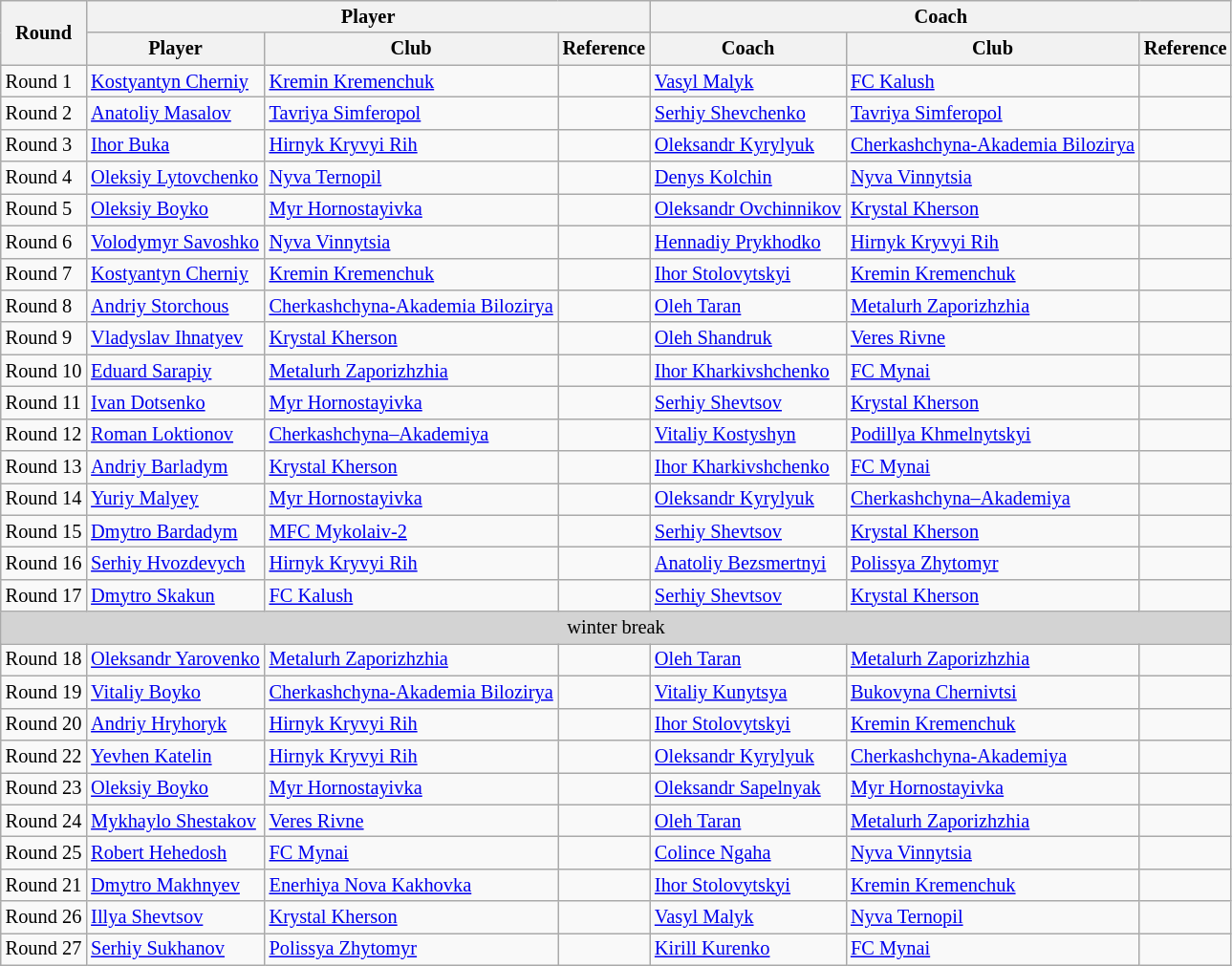<table class="wikitable collapsible autocollapse" style="text-align:left; font-size:85%">
<tr>
<th rowspan="2">Round</th>
<th colspan="3">Player</th>
<th colspan="3">Coach</th>
</tr>
<tr>
<th>Player</th>
<th>Club</th>
<th>Reference</th>
<th>Coach</th>
<th>Club</th>
<th>Reference</th>
</tr>
<tr>
<td>Round 1</td>
<td> <a href='#'>Kostyantyn Cherniy</a></td>
<td><a href='#'>Kremin Kremenchuk</a></td>
<td align=center></td>
<td> <a href='#'>Vasyl Malyk</a></td>
<td><a href='#'>FC Kalush</a></td>
<td align=center></td>
</tr>
<tr>
<td>Round 2</td>
<td> <a href='#'>Anatoliy Masalov</a></td>
<td><a href='#'>Tavriya Simferopol</a></td>
<td align=center></td>
<td> <a href='#'>Serhiy Shevchenko</a></td>
<td><a href='#'>Tavriya Simferopol</a></td>
<td align=center></td>
</tr>
<tr>
<td>Round 3</td>
<td> <a href='#'>Ihor Buka</a></td>
<td><a href='#'>Hirnyk Kryvyi Rih</a></td>
<td align=center></td>
<td> <a href='#'>Oleksandr Kyrylyuk</a></td>
<td><a href='#'>Cherkashchyna-Akademia Bilozirya</a></td>
<td align=center></td>
</tr>
<tr>
<td>Round 4</td>
<td> <a href='#'>Oleksiy Lytovchenko</a></td>
<td><a href='#'>Nyva Ternopil</a></td>
<td align=center></td>
<td> <a href='#'>Denys Kolchin</a></td>
<td><a href='#'>Nyva Vinnytsia</a></td>
<td align=center></td>
</tr>
<tr>
<td>Round 5</td>
<td> <a href='#'>Oleksiy Boyko</a></td>
<td><a href='#'>Myr Hornostayivka</a></td>
<td align=center></td>
<td> <a href='#'>Oleksandr Ovchinnikov</a></td>
<td><a href='#'>Krystal Kherson</a></td>
<td align=center></td>
</tr>
<tr>
<td>Round 6</td>
<td> <a href='#'>Volodymyr Savoshko</a></td>
<td><a href='#'>Nyva Vinnytsia</a></td>
<td align=center></td>
<td> <a href='#'>Hennadiy Prykhodko</a></td>
<td><a href='#'>Hirnyk Kryvyi Rih</a></td>
<td align=center></td>
</tr>
<tr>
<td>Round 7</td>
<td> <a href='#'>Kostyantyn Cherniy</a></td>
<td><a href='#'>Kremin Kremenchuk</a></td>
<td align=center></td>
<td> <a href='#'>Ihor Stolovytskyi</a></td>
<td><a href='#'>Kremin Kremenchuk</a></td>
<td align=center></td>
</tr>
<tr>
<td>Round 8</td>
<td> <a href='#'>Andriy Storchous</a></td>
<td><a href='#'>Cherkashchyna-Akademia Bilozirya</a></td>
<td align=center></td>
<td> <a href='#'>Oleh Taran</a></td>
<td><a href='#'>Metalurh Zaporizhzhia</a></td>
<td align=center></td>
</tr>
<tr>
<td>Round 9</td>
<td> <a href='#'>Vladyslav Ihnatyev</a></td>
<td><a href='#'>Krystal Kherson</a></td>
<td align=center></td>
<td> <a href='#'>Oleh Shandruk</a></td>
<td><a href='#'>Veres Rivne</a></td>
<td align=center></td>
</tr>
<tr>
<td>Round 10</td>
<td> <a href='#'>Eduard Sarapiy</a></td>
<td><a href='#'>Metalurh Zaporizhzhia</a></td>
<td align=center></td>
<td> <a href='#'>Ihor Kharkivshchenko</a></td>
<td><a href='#'>FC Mynai</a></td>
<td align=center></td>
</tr>
<tr>
<td>Round 11</td>
<td> <a href='#'>Ivan Dotsenko</a></td>
<td><a href='#'>Myr Hornostayivka</a></td>
<td align=center></td>
<td> <a href='#'>Serhiy Shevtsov</a></td>
<td><a href='#'>Krystal Kherson</a></td>
<td align=center></td>
</tr>
<tr>
<td>Round 12</td>
<td> <a href='#'>Roman Loktionov</a></td>
<td><a href='#'>Cherkashchyna–Akademiya</a></td>
<td align=center></td>
<td> <a href='#'>Vitaliy Kostyshyn</a></td>
<td><a href='#'>Podillya Khmelnytskyi</a></td>
<td align=center></td>
</tr>
<tr>
<td>Round 13</td>
<td> <a href='#'>Andriy Barladym</a></td>
<td><a href='#'>Krystal Kherson</a></td>
<td align=center></td>
<td> <a href='#'>Ihor Kharkivshchenko</a></td>
<td><a href='#'>FC Mynai</a></td>
<td align=center></td>
</tr>
<tr>
<td>Round 14</td>
<td> <a href='#'>Yuriy Malyey</a></td>
<td><a href='#'>Myr Hornostayivka</a></td>
<td align=center></td>
<td> <a href='#'>Oleksandr Kyrylyuk</a></td>
<td><a href='#'>Cherkashchyna–Akademiya</a></td>
<td align=center></td>
</tr>
<tr>
<td>Round 15</td>
<td> <a href='#'>Dmytro Bardadym</a></td>
<td><a href='#'>MFC Mykolaiv-2</a></td>
<td align=center></td>
<td> <a href='#'>Serhiy Shevtsov</a></td>
<td><a href='#'>Krystal Kherson</a></td>
<td align=center></td>
</tr>
<tr>
<td>Round 16</td>
<td> <a href='#'>Serhiy Hvozdevych</a></td>
<td><a href='#'>Hirnyk Kryvyi Rih</a></td>
<td align=center></td>
<td> <a href='#'>Anatoliy Bezsmertnyi</a></td>
<td><a href='#'>Polissya Zhytomyr</a></td>
<td align=center></td>
</tr>
<tr>
<td>Round 17</td>
<td> <a href='#'>Dmytro Skakun</a></td>
<td><a href='#'>FC Kalush</a></td>
<td align=center></td>
<td> <a href='#'>Serhiy Shevtsov</a></td>
<td><a href='#'>Krystal Kherson</a></td>
<td align=center></td>
</tr>
<tr>
<td colspan=7 align=center bgcolor=lightgrey>winter break</td>
</tr>
<tr>
<td>Round 18</td>
<td> <a href='#'>Oleksandr Yarovenko</a></td>
<td><a href='#'>Metalurh Zaporizhzhia</a></td>
<td align=center></td>
<td> <a href='#'>Oleh Taran</a></td>
<td><a href='#'>Metalurh Zaporizhzhia</a></td>
<td align=center></td>
</tr>
<tr>
<td>Round 19</td>
<td> <a href='#'>Vitaliy Boyko</a></td>
<td><a href='#'>Cherkashchyna-Akademia Bilozirya</a></td>
<td align=center></td>
<td> <a href='#'>Vitaliy Kunytsya</a></td>
<td><a href='#'>Bukovyna Chernivtsi</a></td>
<td align=center></td>
</tr>
<tr>
<td>Round 20</td>
<td> <a href='#'>Andriy Hryhoryk</a></td>
<td><a href='#'>Hirnyk Kryvyi Rih</a></td>
<td align=center></td>
<td> <a href='#'>Ihor Stolovytskyi</a></td>
<td><a href='#'>Kremin Kremenchuk</a></td>
<td align=center></td>
</tr>
<tr>
<td>Round 22</td>
<td> <a href='#'>Yevhen Katelin</a></td>
<td><a href='#'>Hirnyk Kryvyi Rih</a></td>
<td align=center></td>
<td> <a href='#'>Oleksandr Kyrylyuk</a></td>
<td><a href='#'>Cherkashchyna-Akademiya</a></td>
<td align=center></td>
</tr>
<tr>
<td>Round 23</td>
<td> <a href='#'>Oleksiy Boyko</a></td>
<td><a href='#'>Myr Hornostayivka</a></td>
<td align=center></td>
<td> <a href='#'>Oleksandr Sapelnyak</a></td>
<td><a href='#'>Myr Hornostayivka</a></td>
<td align=center></td>
</tr>
<tr>
<td>Round 24</td>
<td> <a href='#'>Mykhaylo Shestakov</a></td>
<td><a href='#'>Veres Rivne</a></td>
<td align=center></td>
<td> <a href='#'>Oleh Taran</a></td>
<td><a href='#'>Metalurh Zaporizhzhia</a></td>
<td align=center></td>
</tr>
<tr>
<td>Round 25</td>
<td> <a href='#'>Robert Hehedosh</a></td>
<td><a href='#'>FC Mynai</a></td>
<td align=center></td>
<td> <a href='#'>Colince Ngaha</a></td>
<td><a href='#'>Nyva Vinnytsia</a></td>
<td align=center></td>
</tr>
<tr>
<td>Round 21</td>
<td> <a href='#'>Dmytro Makhnyev</a></td>
<td><a href='#'>Enerhiya Nova Kakhovka</a></td>
<td align=center></td>
<td> <a href='#'>Ihor Stolovytskyi</a></td>
<td><a href='#'>Kremin Kremenchuk</a></td>
<td align=center></td>
</tr>
<tr>
<td>Round 26</td>
<td> <a href='#'>Illya Shevtsov</a></td>
<td><a href='#'>Krystal Kherson</a></td>
<td align=center></td>
<td> <a href='#'>Vasyl Malyk</a></td>
<td><a href='#'>Nyva Ternopil</a></td>
<td align=center></td>
</tr>
<tr>
<td>Round 27</td>
<td> <a href='#'>Serhiy Sukhanov</a></td>
<td><a href='#'>Polissya Zhytomyr</a></td>
<td align=center></td>
<td> <a href='#'>Kirill Kurenko</a></td>
<td><a href='#'>FC Mynai</a></td>
<td align=center></td>
</tr>
</table>
